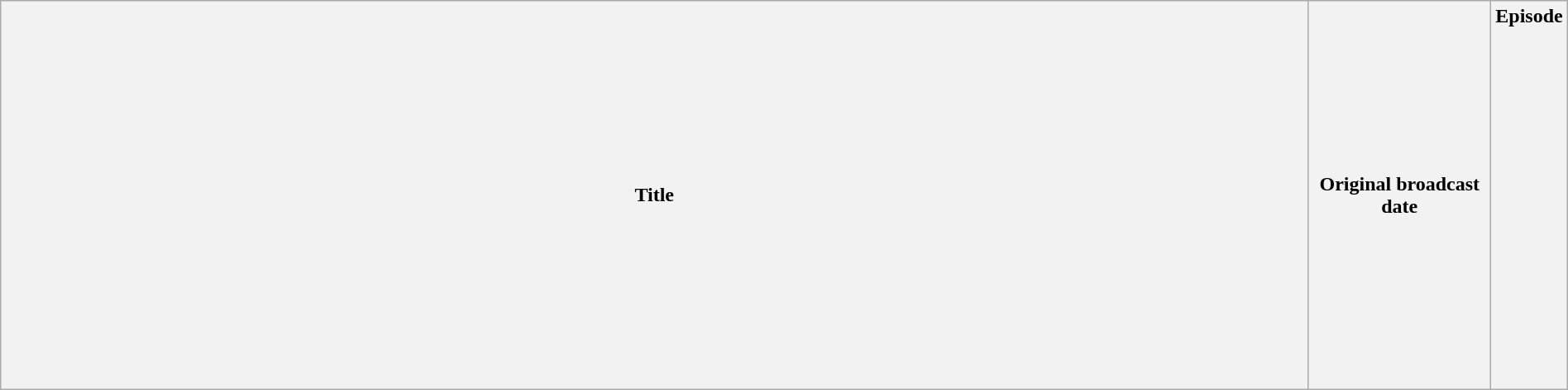<table class="wikitable plainrowheaders" style="width:100%; margin:auto;">
<tr>
<th>Title</th>
<th width="140">Original broadcast date</th>
<th width="40">Episode<br><br><br><br><br><br><br><br><br><br><br><br><br><br><br><br><br></th>
</tr>
</table>
